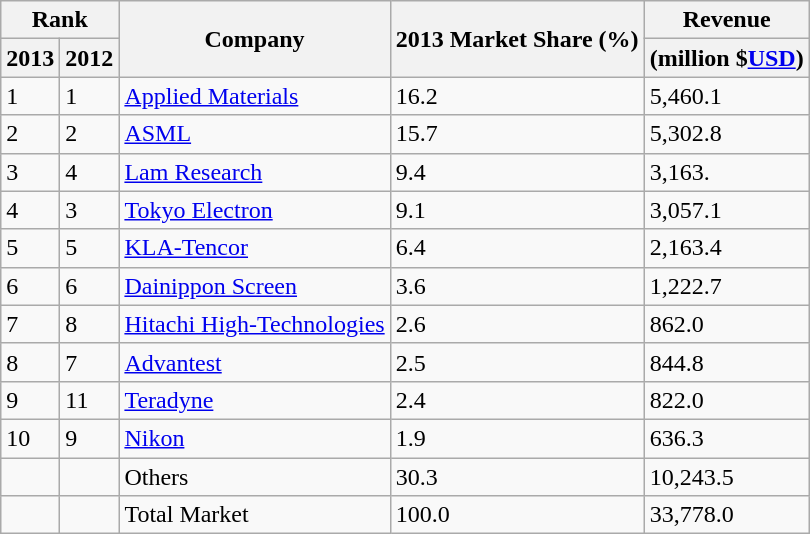<table class="wikitable" style="text-align=left;">
<tr>
<th Colspan="2">Rank</th>
<th Rowspan="2">Company</th>
<th Rowspan="2">2013 Market Share (%)</th>
<th>Revenue</th>
</tr>
<tr>
<th>2013</th>
<th>2012</th>
<th>(million $<a href='#'>USD</a>)</th>
</tr>
<tr>
<td>1</td>
<td>1</td>
<td><a href='#'>Applied Materials</a></td>
<td>16.2</td>
<td>5,460.1</td>
</tr>
<tr>
<td>2</td>
<td>2</td>
<td><a href='#'>ASML</a></td>
<td>15.7</td>
<td>5,302.8</td>
</tr>
<tr>
<td>3</td>
<td>4</td>
<td><a href='#'>Lam Research</a></td>
<td>9.4</td>
<td>3,163.</td>
</tr>
<tr>
<td>4</td>
<td>3</td>
<td><a href='#'>Tokyo Electron</a></td>
<td>9.1</td>
<td>3,057.1</td>
</tr>
<tr>
<td>5</td>
<td>5</td>
<td><a href='#'>KLA-Tencor</a></td>
<td>6.4</td>
<td>2,163.4</td>
</tr>
<tr>
<td>6</td>
<td>6</td>
<td><a href='#'>Dainippon Screen</a></td>
<td>3.6</td>
<td>1,222.7</td>
</tr>
<tr>
<td>7</td>
<td>8</td>
<td><a href='#'>Hitachi High-Technologies</a></td>
<td>2.6</td>
<td>862.0</td>
</tr>
<tr>
<td>8</td>
<td>7</td>
<td><a href='#'>Advantest</a></td>
<td>2.5</td>
<td>844.8</td>
</tr>
<tr>
<td>9</td>
<td>11</td>
<td><a href='#'>Teradyne</a></td>
<td>2.4</td>
<td>822.0</td>
</tr>
<tr>
<td>10</td>
<td>9</td>
<td><a href='#'>Nikon</a></td>
<td>1.9</td>
<td>636.3</td>
</tr>
<tr>
<td></td>
<td></td>
<td>Others</td>
<td>30.3</td>
<td>10,243.5</td>
</tr>
<tr>
<td></td>
<td></td>
<td>Total Market</td>
<td>100.0</td>
<td>33,778.0</td>
</tr>
</table>
